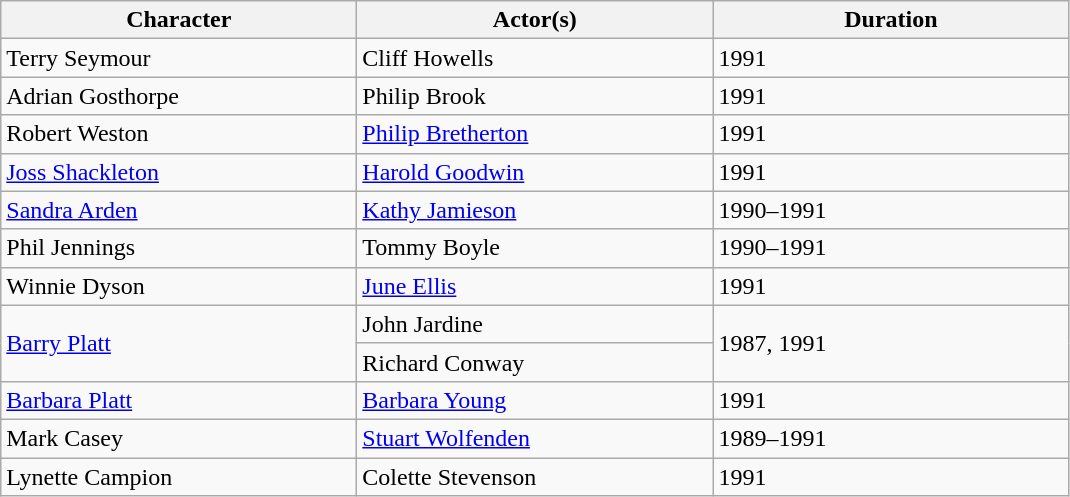<table class="wikitable">
<tr>
<th scope="col" style="width:230px;">Character</th>
<th scope="col" style="width:230px;">Actor(s)</th>
<th scope="col" style="width:230px;">Duration</th>
</tr>
<tr>
<td>Terry Seymour</td>
<td>Cliff Howells</td>
<td>1991</td>
</tr>
<tr>
<td>Adrian Gosthorpe</td>
<td>Philip Brook</td>
<td>1991</td>
</tr>
<tr>
<td>Robert Weston</td>
<td><a href='#'>Philip Bretherton</a></td>
<td>1991</td>
</tr>
<tr>
<td><a href='#'>Joss Shackleton</a></td>
<td><a href='#'>Harold Goodwin</a></td>
<td>1991</td>
</tr>
<tr>
<td><a href='#'>Sandra Arden</a></td>
<td><a href='#'>Kathy Jamieson</a></td>
<td>1990–1991</td>
</tr>
<tr>
<td>Phil Jennings</td>
<td>Tommy Boyle</td>
<td>1990–1991</td>
</tr>
<tr>
<td>Winnie Dyson</td>
<td><a href='#'>June Ellis</a></td>
<td>1991</td>
</tr>
<tr>
<td rowspan="2"><a href='#'>Barry Platt</a></td>
<td>John Jardine</td>
<td rowspan="2">1987, 1991</td>
</tr>
<tr>
<td>Richard Conway</td>
</tr>
<tr>
<td><a href='#'>Barbara Platt</a></td>
<td><a href='#'>Barbara Young</a></td>
<td>1991</td>
</tr>
<tr>
<td>Mark Casey</td>
<td><a href='#'>Stuart Wolfenden</a></td>
<td>1989–1991</td>
</tr>
<tr>
<td>Lynette Campion</td>
<td>Colette Stevenson</td>
<td>1991</td>
</tr>
</table>
